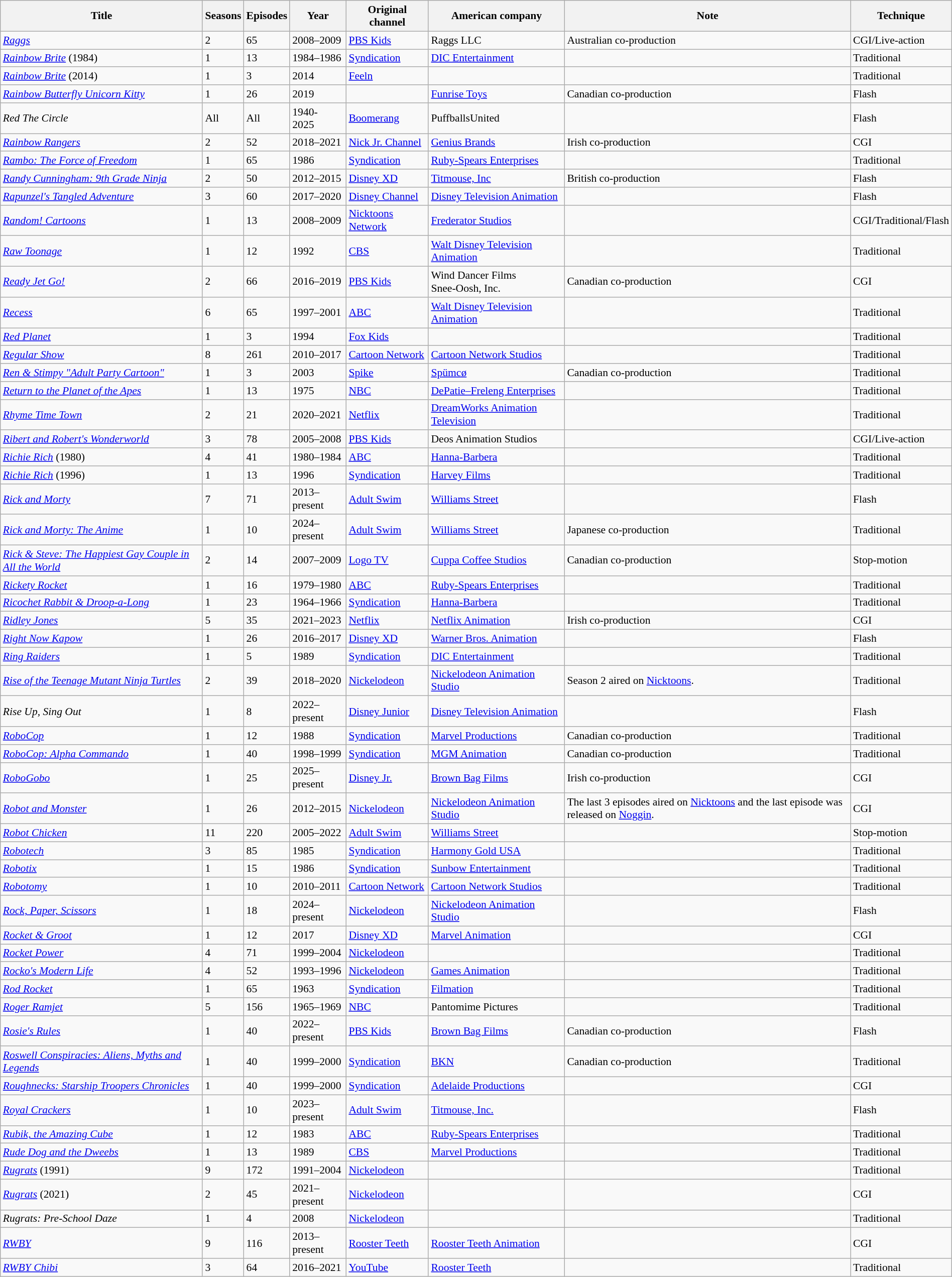<table class="wikitable sortable" style="text-align: left; font-size:90%; width:100%;">
<tr>
<th>Title</th>
<th>Seasons</th>
<th>Episodes</th>
<th>Year</th>
<th>Original channel</th>
<th>American company</th>
<th>Note</th>
<th>Technique</th>
</tr>
<tr>
<td><em><a href='#'>Raggs</a></em></td>
<td>2</td>
<td>65</td>
<td>2008–2009</td>
<td><a href='#'>PBS Kids</a></td>
<td>Raggs LLC</td>
<td>Australian co-production</td>
<td>CGI/Live-action</td>
</tr>
<tr>
<td><em><a href='#'>Rainbow Brite</a></em> (1984)</td>
<td>1</td>
<td>13</td>
<td>1984–1986</td>
<td><a href='#'>Syndication</a></td>
<td><a href='#'>DIC Entertainment</a></td>
<td></td>
<td>Traditional</td>
</tr>
<tr>
<td><em><a href='#'>Rainbow Brite</a></em> (2014)</td>
<td>1</td>
<td>3</td>
<td>2014</td>
<td><a href='#'>Feeln</a></td>
<td></td>
<td></td>
<td>Traditional</td>
</tr>
<tr>
<td><em><a href='#'>Rainbow Butterfly Unicorn Kitty</a></em></td>
<td>1</td>
<td>26</td>
<td>2019</td>
<td></td>
<td><a href='#'>Funrise Toys</a></td>
<td>Canadian co-production</td>
<td>Flash</td>
</tr>
<tr>
<td><em>Red The Circle</em></td>
<td>All</td>
<td>All</td>
<td>1940-<br>2025</td>
<td><a href='#'>Boomerang</a></td>
<td>PuffballsUnited</td>
<td></td>
<td>Flash</td>
</tr>
<tr>
<td><em><a href='#'>Rainbow Rangers</a></em></td>
<td>2</td>
<td>52</td>
<td>2018–2021</td>
<td><a href='#'>Nick Jr. Channel</a></td>
<td><a href='#'>Genius Brands</a></td>
<td>Irish co-production</td>
<td>CGI</td>
</tr>
<tr>
<td><em><a href='#'>Rambo: The Force of Freedom</a></em></td>
<td>1</td>
<td>65</td>
<td>1986</td>
<td><a href='#'>Syndication</a></td>
<td><a href='#'>Ruby-Spears Enterprises</a></td>
<td></td>
<td>Traditional</td>
</tr>
<tr>
<td><em><a href='#'>Randy Cunningham: 9th Grade Ninja</a></em></td>
<td>2</td>
<td>50</td>
<td>2012–2015</td>
<td><a href='#'>Disney XD</a></td>
<td><a href='#'>Titmouse, Inc</a></td>
<td>British co-production</td>
<td>Flash</td>
</tr>
<tr>
<td><em><a href='#'>Rapunzel's Tangled Adventure</a></em></td>
<td>3</td>
<td>60</td>
<td>2017–2020</td>
<td><a href='#'>Disney Channel</a></td>
<td><a href='#'>Disney Television Animation</a></td>
<td></td>
<td>Flash</td>
</tr>
<tr>
<td><em><a href='#'>Random! Cartoons</a></em></td>
<td>1</td>
<td>13</td>
<td>2008–2009</td>
<td><a href='#'>Nicktoons Network</a></td>
<td><a href='#'>Frederator Studios</a></td>
<td></td>
<td>CGI/Traditional/Flash</td>
</tr>
<tr>
<td><em><a href='#'>Raw Toonage</a></em></td>
<td>1</td>
<td>12</td>
<td>1992</td>
<td><a href='#'>CBS</a></td>
<td><a href='#'>Walt Disney Television Animation</a></td>
<td></td>
<td>Traditional</td>
</tr>
<tr>
<td><em><a href='#'>Ready Jet Go!</a></em></td>
<td>2</td>
<td>66</td>
<td>2016–2019</td>
<td><a href='#'>PBS Kids</a></td>
<td>Wind Dancer Films<br>Snee-Oosh, Inc.</td>
<td>Canadian co-production</td>
<td>CGI</td>
</tr>
<tr>
<td><em><a href='#'>Recess</a></em></td>
<td>6</td>
<td>65</td>
<td>1997–2001</td>
<td><a href='#'>ABC</a></td>
<td><a href='#'>Walt Disney Television Animation</a></td>
<td></td>
<td>Traditional</td>
</tr>
<tr>
<td><em><a href='#'>Red Planet</a></em></td>
<td>1</td>
<td>3</td>
<td>1994</td>
<td><a href='#'>Fox Kids</a></td>
<td></td>
<td></td>
<td>Traditional</td>
</tr>
<tr>
<td><em><a href='#'>Regular Show</a></em></td>
<td>8</td>
<td>261</td>
<td>2010–2017</td>
<td><a href='#'>Cartoon Network</a></td>
<td><a href='#'>Cartoon Network Studios</a></td>
<td></td>
<td>Traditional</td>
</tr>
<tr>
<td><em><a href='#'>Ren & Stimpy "Adult Party Cartoon"</a></em></td>
<td>1</td>
<td>3</td>
<td>2003</td>
<td><a href='#'>Spike</a></td>
<td><a href='#'>Spümcø</a></td>
<td>Canadian co-production</td>
<td>Traditional</td>
</tr>
<tr>
<td><em><a href='#'>Return to the Planet of the Apes</a></em></td>
<td>1</td>
<td>13</td>
<td>1975</td>
<td><a href='#'>NBC</a></td>
<td><a href='#'>DePatie–Freleng Enterprises</a></td>
<td></td>
<td>Traditional</td>
</tr>
<tr>
<td><em><a href='#'>Rhyme Time Town</a></em></td>
<td>2</td>
<td>21</td>
<td>2020–2021</td>
<td><a href='#'>Netflix</a></td>
<td><a href='#'>DreamWorks Animation Television</a></td>
<td></td>
<td>Traditional</td>
</tr>
<tr>
<td><em><a href='#'>Ribert and Robert's Wonderworld</a></em></td>
<td>3</td>
<td>78</td>
<td>2005–2008</td>
<td><a href='#'>PBS Kids</a></td>
<td>Deos Animation Studios</td>
<td></td>
<td>CGI/Live-action</td>
</tr>
<tr>
<td><em><a href='#'>Richie Rich</a></em> (1980)</td>
<td>4</td>
<td>41</td>
<td>1980–1984</td>
<td><a href='#'>ABC</a></td>
<td><a href='#'>Hanna-Barbera</a></td>
<td></td>
<td>Traditional</td>
</tr>
<tr>
<td><em><a href='#'>Richie Rich</a></em> (1996)</td>
<td>1</td>
<td>13</td>
<td>1996</td>
<td><a href='#'>Syndication</a></td>
<td><a href='#'>Harvey Films</a></td>
<td></td>
<td>Traditional</td>
</tr>
<tr>
<td><em><a href='#'>Rick and Morty</a></em></td>
<td>7</td>
<td>71</td>
<td>2013–present</td>
<td><a href='#'>Adult Swim</a></td>
<td><a href='#'>Williams Street</a></td>
<td></td>
<td>Flash</td>
</tr>
<tr>
<td><em><a href='#'>Rick and Morty: The Anime</a></em></td>
<td>1</td>
<td>10</td>
<td>2024–present</td>
<td><a href='#'>Adult Swim</a></td>
<td><a href='#'>Williams Street</a></td>
<td>Japanese co-production</td>
<td>Traditional</td>
</tr>
<tr>
<td><em><a href='#'>Rick & Steve: The Happiest Gay Couple in All the World</a></em></td>
<td>2</td>
<td>14</td>
<td>2007–2009</td>
<td><a href='#'>Logo TV</a></td>
<td><a href='#'>Cuppa Coffee Studios</a></td>
<td>Canadian co-production</td>
<td>Stop-motion</td>
</tr>
<tr>
<td><em><a href='#'>Rickety Rocket</a></em></td>
<td>1</td>
<td>16</td>
<td>1979–1980</td>
<td><a href='#'>ABC</a></td>
<td><a href='#'>Ruby-Spears Enterprises</a></td>
<td></td>
<td>Traditional</td>
</tr>
<tr>
<td><em><a href='#'>Ricochet Rabbit & Droop-a-Long</a></em></td>
<td>1</td>
<td>23</td>
<td>1964–1966</td>
<td><a href='#'>Syndication</a></td>
<td><a href='#'>Hanna-Barbera</a></td>
<td></td>
<td>Traditional</td>
</tr>
<tr>
<td><em><a href='#'>Ridley Jones</a></em></td>
<td>5</td>
<td>35</td>
<td>2021–2023</td>
<td><a href='#'>Netflix</a></td>
<td><a href='#'>Netflix Animation</a></td>
<td>Irish co-production</td>
<td>CGI</td>
</tr>
<tr>
<td><em><a href='#'>Right Now Kapow</a></em></td>
<td>1</td>
<td>26</td>
<td>2016–2017</td>
<td><a href='#'>Disney XD</a></td>
<td><a href='#'>Warner Bros. Animation</a></td>
<td></td>
<td>Flash</td>
</tr>
<tr>
<td><em><a href='#'>Ring Raiders</a></em></td>
<td>1</td>
<td>5</td>
<td>1989</td>
<td><a href='#'>Syndication</a></td>
<td><a href='#'>DIC Entertainment</a></td>
<td></td>
<td>Traditional</td>
</tr>
<tr>
<td><em><a href='#'>Rise of the Teenage Mutant Ninja Turtles</a></em></td>
<td>2</td>
<td>39</td>
<td>2018–2020</td>
<td><a href='#'>Nickelodeon</a></td>
<td><a href='#'>Nickelodeon Animation Studio</a></td>
<td>Season 2 aired on <a href='#'>Nicktoons</a>.</td>
<td>Traditional</td>
</tr>
<tr>
<td><em>Rise Up, Sing Out</em></td>
<td>1</td>
<td>8</td>
<td>2022–present</td>
<td><a href='#'>Disney Junior</a></td>
<td><a href='#'>Disney Television Animation</a></td>
<td></td>
<td>Flash</td>
</tr>
<tr>
<td><em><a href='#'>RoboCop</a></em></td>
<td>1</td>
<td>12</td>
<td>1988</td>
<td><a href='#'>Syndication</a></td>
<td><a href='#'>Marvel Productions</a></td>
<td>Canadian co-production</td>
<td>Traditional</td>
</tr>
<tr>
<td><em><a href='#'>RoboCop: Alpha Commando</a></em></td>
<td>1</td>
<td>40</td>
<td>1998–1999</td>
<td><a href='#'>Syndication</a></td>
<td><a href='#'>MGM Animation</a></td>
<td>Canadian co-production</td>
<td>Traditional</td>
</tr>
<tr>
<td><em><a href='#'>RoboGobo</a></em></td>
<td>1</td>
<td>25</td>
<td>2025–present</td>
<td><a href='#'>Disney Jr.</a></td>
<td><a href='#'>Brown Bag Films</a></td>
<td>Irish co-production</td>
<td>CGI</td>
</tr>
<tr>
<td><em><a href='#'>Robot and Monster</a></em></td>
<td>1</td>
<td>26</td>
<td>2012–2015</td>
<td><a href='#'>Nickelodeon</a></td>
<td><a href='#'>Nickelodeon Animation Studio</a></td>
<td>The last 3 episodes aired on <a href='#'>Nicktoons</a> and the last episode was released on <a href='#'>Noggin</a>.</td>
<td>CGI</td>
</tr>
<tr>
<td><em><a href='#'>Robot Chicken</a></em></td>
<td>11</td>
<td>220</td>
<td>2005–2022</td>
<td><a href='#'>Adult Swim</a></td>
<td><a href='#'>Williams Street</a></td>
<td></td>
<td>Stop-motion</td>
</tr>
<tr>
<td><em><a href='#'>Robotech</a></em></td>
<td>3</td>
<td>85</td>
<td>1985</td>
<td><a href='#'>Syndication</a></td>
<td><a href='#'>Harmony Gold USA</a></td>
<td></td>
<td>Traditional</td>
</tr>
<tr>
<td><em><a href='#'>Robotix</a></em></td>
<td>1</td>
<td>15</td>
<td>1986</td>
<td><a href='#'>Syndication</a></td>
<td><a href='#'>Sunbow Entertainment</a></td>
<td></td>
<td>Traditional</td>
</tr>
<tr>
<td><em><a href='#'>Robotomy</a></em></td>
<td>1</td>
<td>10</td>
<td>2010–2011</td>
<td><a href='#'>Cartoon Network</a></td>
<td><a href='#'>Cartoon Network Studios</a></td>
<td></td>
<td>Traditional</td>
</tr>
<tr>
<td><em><a href='#'>Rock, Paper, Scissors</a></em></td>
<td>1</td>
<td>18</td>
<td>2024–present</td>
<td><a href='#'>Nickelodeon</a></td>
<td><a href='#'>Nickelodeon Animation Studio</a></td>
<td></td>
<td>Flash</td>
</tr>
<tr>
<td><em><a href='#'>Rocket & Groot</a></em></td>
<td>1</td>
<td>12</td>
<td>2017</td>
<td><a href='#'>Disney XD</a></td>
<td><a href='#'>Marvel Animation</a></td>
<td></td>
<td>CGI</td>
</tr>
<tr>
<td><em><a href='#'>Rocket Power</a></em></td>
<td>4</td>
<td>71</td>
<td>1999–2004</td>
<td><a href='#'>Nickelodeon</a></td>
<td></td>
<td></td>
<td>Traditional</td>
</tr>
<tr>
<td><em><a href='#'>Rocko's Modern Life</a></em></td>
<td>4</td>
<td>52</td>
<td>1993–1996</td>
<td><a href='#'>Nickelodeon</a></td>
<td><a href='#'>Games Animation</a></td>
<td></td>
<td>Traditional</td>
</tr>
<tr>
<td><em><a href='#'>Rod Rocket</a></em></td>
<td>1</td>
<td>65</td>
<td>1963</td>
<td><a href='#'>Syndication</a></td>
<td><a href='#'>Filmation</a></td>
<td></td>
<td>Traditional</td>
</tr>
<tr>
<td><em><a href='#'>Roger Ramjet</a></em></td>
<td>5</td>
<td>156</td>
<td>1965–1969</td>
<td><a href='#'>NBC</a></td>
<td>Pantomime Pictures</td>
<td></td>
<td>Traditional</td>
</tr>
<tr>
<td><em><a href='#'>Rosie's Rules</a></em></td>
<td>1</td>
<td>40</td>
<td>2022–present</td>
<td><a href='#'>PBS Kids</a></td>
<td><a href='#'>Brown Bag Films</a></td>
<td>Canadian co-production</td>
<td>Flash</td>
</tr>
<tr>
<td><em><a href='#'>Roswell Conspiracies: Aliens, Myths and Legends</a></em></td>
<td>1</td>
<td>40</td>
<td>1999–2000</td>
<td><a href='#'>Syndication</a></td>
<td><a href='#'>BKN</a></td>
<td>Canadian co-production</td>
<td>Traditional</td>
</tr>
<tr>
<td><em><a href='#'>Roughnecks: Starship Troopers Chronicles</a></em></td>
<td>1</td>
<td>40</td>
<td>1999–2000</td>
<td><a href='#'>Syndication</a></td>
<td><a href='#'>Adelaide Productions</a></td>
<td></td>
<td>CGI</td>
</tr>
<tr>
<td><em><a href='#'>Royal Crackers</a></em></td>
<td>1</td>
<td>10</td>
<td>2023–present</td>
<td><a href='#'>Adult Swim</a></td>
<td><a href='#'>Titmouse, Inc.</a></td>
<td></td>
<td>Flash</td>
</tr>
<tr>
<td><em><a href='#'>Rubik, the Amazing Cube</a></em></td>
<td>1</td>
<td>12</td>
<td>1983</td>
<td><a href='#'>ABC</a></td>
<td><a href='#'>Ruby-Spears Enterprises</a></td>
<td></td>
<td>Traditional</td>
</tr>
<tr>
<td><em><a href='#'>Rude Dog and the Dweebs</a></em></td>
<td>1</td>
<td>13</td>
<td>1989</td>
<td><a href='#'>CBS</a></td>
<td><a href='#'>Marvel Productions</a></td>
<td></td>
<td>Traditional</td>
</tr>
<tr>
<td><em><a href='#'>Rugrats</a></em> (1991)</td>
<td>9</td>
<td>172</td>
<td>1991–2004</td>
<td><a href='#'>Nickelodeon</a></td>
<td></td>
<td></td>
<td>Traditional</td>
</tr>
<tr>
<td><em><a href='#'>Rugrats</a></em> (2021)</td>
<td>2</td>
<td>45</td>
<td>2021–present</td>
<td><a href='#'>Nickelodeon</a></td>
<td></td>
<td></td>
<td>CGI</td>
</tr>
<tr>
<td><em>Rugrats: Pre-School Daze</em></td>
<td>1</td>
<td>4</td>
<td>2008</td>
<td><a href='#'>Nickelodeon</a></td>
<td></td>
<td></td>
<td>Traditional</td>
</tr>
<tr>
<td><em><a href='#'>RWBY</a></em></td>
<td>9</td>
<td>116</td>
<td>2013–present</td>
<td><a href='#'>Rooster Teeth</a></td>
<td><a href='#'>Rooster Teeth Animation</a></td>
<td></td>
<td>CGI</td>
</tr>
<tr>
<td><em><a href='#'>RWBY Chibi</a></em></td>
<td>3</td>
<td>64</td>
<td>2016–2021</td>
<td><a href='#'>YouTube</a></td>
<td><a href='#'>Rooster Teeth</a></td>
<td></td>
<td>Traditional</td>
</tr>
</table>
